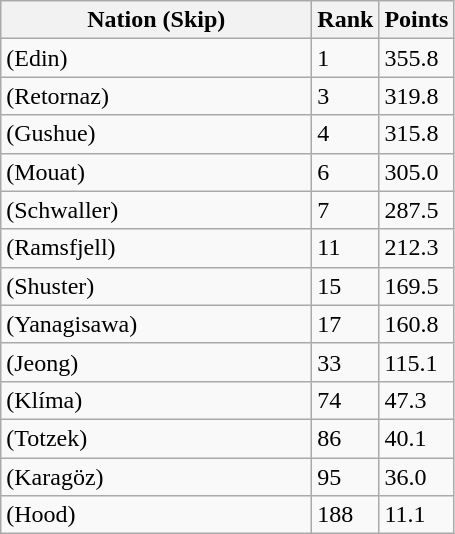<table class="wikitable">
<tr>
<th width=200>Nation (Skip)</th>
<th width=15>Rank</th>
<th width=15>Points</th>
</tr>
<tr>
<td> (Edin)</td>
<td>1</td>
<td>355.8</td>
</tr>
<tr>
<td> (Retornaz)</td>
<td>3</td>
<td>319.8</td>
</tr>
<tr>
<td> (Gushue)</td>
<td>4</td>
<td>315.8</td>
</tr>
<tr>
<td> (Mouat)</td>
<td>6</td>
<td>305.0</td>
</tr>
<tr>
<td> (Schwaller)</td>
<td>7</td>
<td>287.5</td>
</tr>
<tr>
<td> (Ramsfjell)</td>
<td>11</td>
<td>212.3</td>
</tr>
<tr>
<td> (Shuster)</td>
<td>15</td>
<td>169.5</td>
</tr>
<tr>
<td> (Yanagisawa)</td>
<td>17</td>
<td>160.8</td>
</tr>
<tr>
<td> (Jeong)</td>
<td>33</td>
<td>115.1</td>
</tr>
<tr>
<td> (Klíma)</td>
<td>74</td>
<td>47.3</td>
</tr>
<tr>
<td> (Totzek)</td>
<td>86</td>
<td>40.1</td>
</tr>
<tr>
<td> (Karagöz)</td>
<td>95</td>
<td>36.0</td>
</tr>
<tr>
<td> (Hood)</td>
<td>188</td>
<td>11.1</td>
</tr>
</table>
